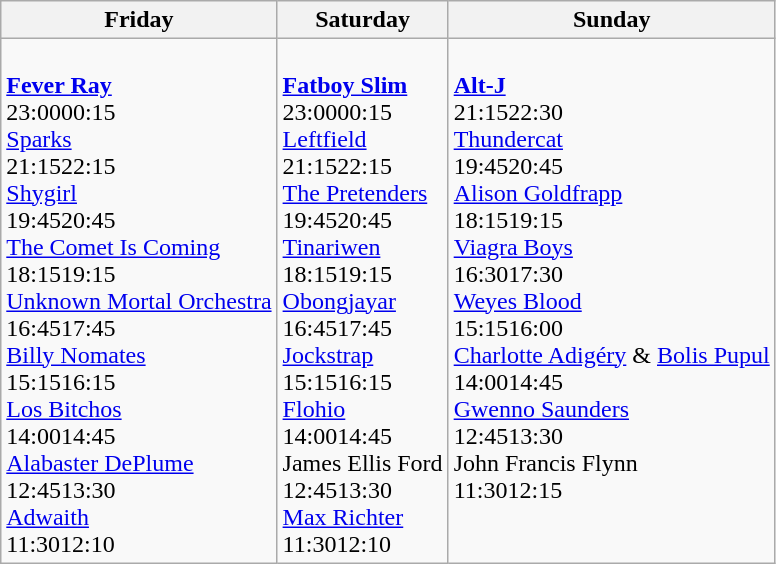<table class="wikitable">
<tr>
<th>Friday</th>
<th>Saturday</th>
<th>Sunday</th>
</tr>
<tr valign="top">
<td><br><strong><a href='#'>Fever Ray</a></strong>
<br>23:0000:15
<br><a href='#'>Sparks</a>
<br>21:1522:15
<br><a href='#'>Shygirl</a>
<br>19:4520:45
<br><a href='#'>The Comet Is Coming</a>
<br>18:1519:15
<br><a href='#'>Unknown Mortal Orchestra</a>
<br>16:4517:45
<br><a href='#'>Billy Nomates</a>
<br>15:1516:15
<br><a href='#'>Los Bitchos</a>
<br>14:0014:45
<br><a href='#'>Alabaster DePlume</a>
<br>12:4513:30
<br><a href='#'>Adwaith</a>
<br>11:3012:10</td>
<td><br><strong><a href='#'>Fatboy Slim</a></strong>
<br>23:0000:15
<br><a href='#'>Leftfield</a>
<br>21:1522:15
<br><a href='#'>The Pretenders</a>
<br>19:4520:45
<br><a href='#'>Tinariwen</a>
<br>18:1519:15
<br><a href='#'>Obongjayar</a>
<br>16:4517:45
<br><a href='#'>Jockstrap</a>
<br>15:1516:15
<br><a href='#'>Flohio</a>
<br>14:0014:45
<br>James Ellis Ford
<br>12:4513:30
<br><a href='#'>Max Richter</a>
<br>11:3012:10</td>
<td><br><strong><a href='#'>Alt-J</a></strong>
<br>21:1522:30
<br><a href='#'>Thundercat</a>
<br>19:4520:45
<br><a href='#'>Alison Goldfrapp</a>
<br>18:1519:15
<br><a href='#'>Viagra Boys</a>
<br>16:3017:30
<br><a href='#'>Weyes Blood</a>
<br>15:1516:00
<br><a href='#'>Charlotte Adigéry</a> & <a href='#'>Bolis Pupul</a>
<br>14:0014:45
<br><a href='#'>Gwenno Saunders</a>
<br>12:4513:30
<br>John Francis Flynn
<br>11:3012:15</td>
</tr>
</table>
